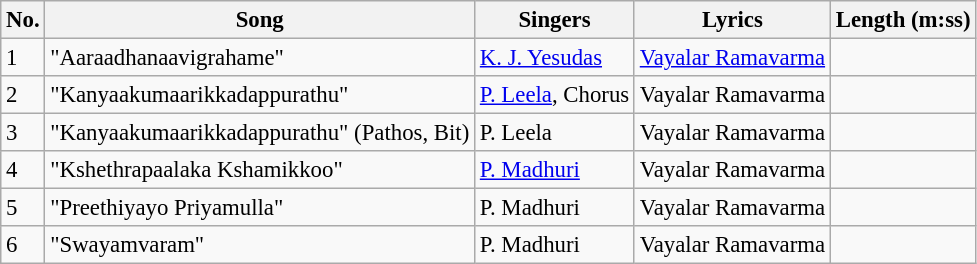<table class="wikitable" style="font-size:95%;">
<tr>
<th>No.</th>
<th>Song</th>
<th>Singers</th>
<th>Lyrics</th>
<th>Length (m:ss)</th>
</tr>
<tr>
<td>1</td>
<td>"Aaraadhanaavigrahame"</td>
<td><a href='#'>K. J. Yesudas</a></td>
<td><a href='#'>Vayalar Ramavarma</a></td>
<td></td>
</tr>
<tr>
<td>2</td>
<td>"Kanyaakumaarikkadappurathu"</td>
<td><a href='#'>P. Leela</a>, Chorus</td>
<td>Vayalar Ramavarma</td>
<td></td>
</tr>
<tr>
<td>3</td>
<td>"Kanyaakumaarikkadappurathu" (Pathos, Bit)</td>
<td>P. Leela</td>
<td>Vayalar Ramavarma</td>
<td></td>
</tr>
<tr>
<td>4</td>
<td>"Kshethrapaalaka Kshamikkoo"</td>
<td><a href='#'>P. Madhuri</a></td>
<td>Vayalar Ramavarma</td>
<td></td>
</tr>
<tr>
<td>5</td>
<td>"Preethiyayo Priyamulla"</td>
<td>P. Madhuri</td>
<td>Vayalar Ramavarma</td>
<td></td>
</tr>
<tr>
<td>6</td>
<td>"Swayamvaram"</td>
<td>P. Madhuri</td>
<td>Vayalar Ramavarma</td>
<td></td>
</tr>
</table>
